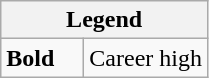<table class="wikitable">
<tr>
<th colspan="2">Legend</th>
</tr>
<tr>
<td style="width:3em;"><strong>Bold</strong></td>
<td>Career high</td>
</tr>
</table>
